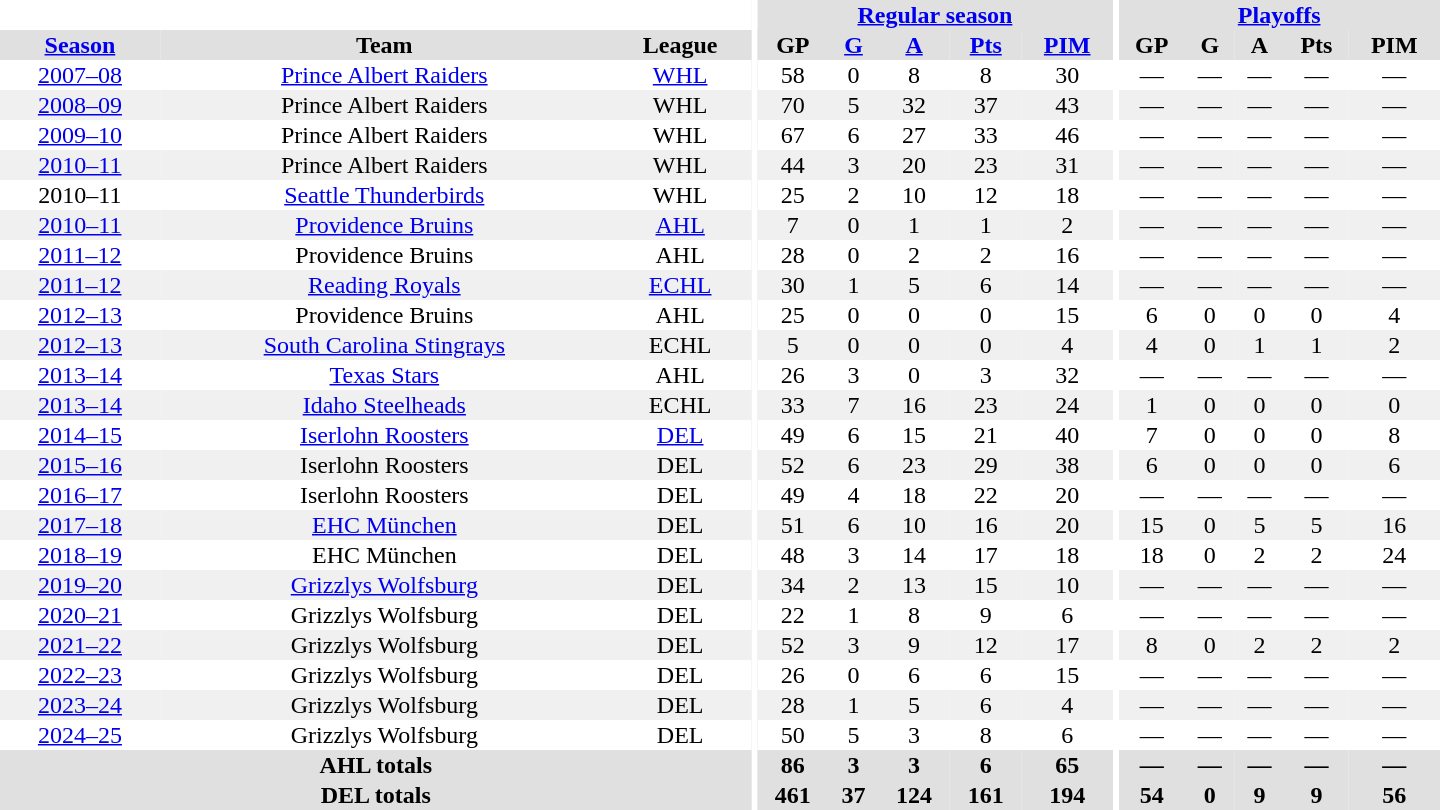<table border="0" cellpadding="1" cellspacing="0" style="text-align:center; width:60em">
<tr bgcolor="#e0e0e0">
<th colspan="3" bgcolor="#ffffff"></th>
<th rowspan="100" bgcolor="#ffffff"></th>
<th colspan="5"><a href='#'>Regular season</a></th>
<th rowspan="100" bgcolor="#ffffff"></th>
<th colspan="5"><a href='#'>Playoffs</a></th>
</tr>
<tr bgcolor="#e0e0e0">
<th><a href='#'>Season</a></th>
<th>Team</th>
<th>League</th>
<th>GP</th>
<th><a href='#'>G</a></th>
<th><a href='#'>A</a></th>
<th><a href='#'>Pts</a></th>
<th><a href='#'>PIM</a></th>
<th>GP</th>
<th>G</th>
<th>A</th>
<th>Pts</th>
<th>PIM</th>
</tr>
<tr ALIGN="center">
<td><a href='#'>2007–08</a></td>
<td><a href='#'>Prince Albert Raiders</a></td>
<td><a href='#'>WHL</a></td>
<td>58</td>
<td>0</td>
<td>8</td>
<td>8</td>
<td>30</td>
<td>—</td>
<td>—</td>
<td>—</td>
<td>—</td>
<td>—</td>
</tr>
<tr ALIGN="center" bgcolor="#f0f0f0">
<td><a href='#'>2008–09</a></td>
<td>Prince Albert Raiders</td>
<td>WHL</td>
<td>70</td>
<td>5</td>
<td>32</td>
<td>37</td>
<td>43</td>
<td>—</td>
<td>—</td>
<td>—</td>
<td>—</td>
<td>—</td>
</tr>
<tr ALIGN="center">
<td><a href='#'>2009–10</a></td>
<td>Prince Albert Raiders</td>
<td>WHL</td>
<td>67</td>
<td>6</td>
<td>27</td>
<td>33</td>
<td>46</td>
<td>—</td>
<td>—</td>
<td>—</td>
<td>—</td>
<td>—</td>
</tr>
<tr ALIGN="center" bgcolor="#f0f0f0">
<td><a href='#'>2010–11</a></td>
<td>Prince Albert Raiders</td>
<td>WHL</td>
<td>44</td>
<td>3</td>
<td>20</td>
<td>23</td>
<td>31</td>
<td>—</td>
<td>—</td>
<td>—</td>
<td>—</td>
<td>—</td>
</tr>
<tr ALIGN="center">
<td>2010–11</td>
<td><a href='#'>Seattle Thunderbirds</a></td>
<td>WHL</td>
<td>25</td>
<td>2</td>
<td>10</td>
<td>12</td>
<td>18</td>
<td>—</td>
<td>—</td>
<td>—</td>
<td>—</td>
<td>—</td>
</tr>
<tr ALIGN="center" bgcolor="#f0f0f0">
<td><a href='#'>2010–11</a></td>
<td><a href='#'>Providence Bruins</a></td>
<td><a href='#'>AHL</a></td>
<td>7</td>
<td>0</td>
<td>1</td>
<td>1</td>
<td>2</td>
<td>—</td>
<td>—</td>
<td>—</td>
<td>—</td>
<td>—</td>
</tr>
<tr ALIGN="center">
<td><a href='#'>2011–12</a></td>
<td>Providence Bruins</td>
<td>AHL</td>
<td>28</td>
<td>0</td>
<td>2</td>
<td>2</td>
<td>16</td>
<td>—</td>
<td>—</td>
<td>—</td>
<td>—</td>
<td>—</td>
</tr>
<tr ALIGN="center" bgcolor="#f0f0f0">
<td><a href='#'>2011–12</a></td>
<td><a href='#'>Reading Royals</a></td>
<td><a href='#'>ECHL</a></td>
<td>30</td>
<td>1</td>
<td>5</td>
<td>6</td>
<td>14</td>
<td>—</td>
<td>—</td>
<td>—</td>
<td>—</td>
<td>—</td>
</tr>
<tr ALIGN="center">
<td><a href='#'>2012–13</a></td>
<td>Providence Bruins</td>
<td>AHL</td>
<td>25</td>
<td>0</td>
<td>0</td>
<td>0</td>
<td>15</td>
<td>6</td>
<td>0</td>
<td>0</td>
<td>0</td>
<td>4</td>
</tr>
<tr ALIGN="center" bgcolor="#f0f0f0">
<td><a href='#'>2012–13</a></td>
<td><a href='#'>South Carolina Stingrays</a></td>
<td>ECHL</td>
<td>5</td>
<td>0</td>
<td>0</td>
<td>0</td>
<td>4</td>
<td>4</td>
<td>0</td>
<td>1</td>
<td>1</td>
<td>2</td>
</tr>
<tr ALIGN="center">
<td><a href='#'>2013–14</a></td>
<td><a href='#'>Texas Stars</a></td>
<td>AHL</td>
<td>26</td>
<td>3</td>
<td>0</td>
<td>3</td>
<td>32</td>
<td>—</td>
<td>—</td>
<td>—</td>
<td>—</td>
<td>—</td>
</tr>
<tr ALIGN="center" bgcolor="#f0f0f0">
<td><a href='#'>2013–14</a></td>
<td><a href='#'>Idaho Steelheads</a></td>
<td>ECHL</td>
<td>33</td>
<td>7</td>
<td>16</td>
<td>23</td>
<td>24</td>
<td>1</td>
<td>0</td>
<td>0</td>
<td>0</td>
<td>0</td>
</tr>
<tr ALIGN="center">
<td><a href='#'>2014–15</a></td>
<td><a href='#'>Iserlohn Roosters</a></td>
<td><a href='#'>DEL</a></td>
<td>49</td>
<td>6</td>
<td>15</td>
<td>21</td>
<td>40</td>
<td>7</td>
<td>0</td>
<td>0</td>
<td>0</td>
<td>8</td>
</tr>
<tr ALIGN="center" bgcolor="#f0f0f0">
<td><a href='#'>2015–16</a></td>
<td>Iserlohn Roosters</td>
<td>DEL</td>
<td>52</td>
<td>6</td>
<td>23</td>
<td>29</td>
<td>38</td>
<td>6</td>
<td>0</td>
<td>0</td>
<td>0</td>
<td>6</td>
</tr>
<tr ALIGN="center">
<td><a href='#'>2016–17</a></td>
<td>Iserlohn Roosters</td>
<td>DEL</td>
<td>49</td>
<td>4</td>
<td>18</td>
<td>22</td>
<td>20</td>
<td>—</td>
<td>—</td>
<td>—</td>
<td>—</td>
<td>—</td>
</tr>
<tr ALIGN="center" bgcolor="#f0f0f0">
<td><a href='#'>2017–18</a></td>
<td><a href='#'>EHC München</a></td>
<td>DEL</td>
<td>51</td>
<td>6</td>
<td>10</td>
<td>16</td>
<td>20</td>
<td>15</td>
<td>0</td>
<td>5</td>
<td>5</td>
<td>16</td>
</tr>
<tr ALIGN="center">
<td><a href='#'>2018–19</a></td>
<td>EHC München</td>
<td>DEL</td>
<td>48</td>
<td>3</td>
<td>14</td>
<td>17</td>
<td>18</td>
<td>18</td>
<td>0</td>
<td>2</td>
<td>2</td>
<td>24</td>
</tr>
<tr ALIGN="center" bgcolor="#f0f0f0">
<td><a href='#'>2019–20</a></td>
<td><a href='#'>Grizzlys Wolfsburg</a></td>
<td>DEL</td>
<td>34</td>
<td>2</td>
<td>13</td>
<td>15</td>
<td>10</td>
<td>—</td>
<td>—</td>
<td>—</td>
<td>—</td>
<td>—</td>
</tr>
<tr ALIGN="center">
<td><a href='#'>2020–21</a></td>
<td>Grizzlys Wolfsburg</td>
<td>DEL</td>
<td>22</td>
<td>1</td>
<td>8</td>
<td>9</td>
<td>6</td>
<td>—</td>
<td>—</td>
<td>—</td>
<td>—</td>
<td>—</td>
</tr>
<tr ALIGN="center" bgcolor="#f0f0f0">
<td><a href='#'>2021–22</a></td>
<td>Grizzlys Wolfsburg</td>
<td>DEL</td>
<td>52</td>
<td>3</td>
<td>9</td>
<td>12</td>
<td>17</td>
<td>8</td>
<td>0</td>
<td>2</td>
<td>2</td>
<td>2</td>
</tr>
<tr ALIGN="center">
<td><a href='#'>2022–23</a></td>
<td>Grizzlys Wolfsburg</td>
<td>DEL</td>
<td>26</td>
<td>0</td>
<td>6</td>
<td>6</td>
<td>15</td>
<td>—</td>
<td>—</td>
<td>—</td>
<td>—</td>
<td>—</td>
</tr>
<tr ALIGN="center" bgcolor="#f0f0f0">
<td><a href='#'>2023–24</a></td>
<td>Grizzlys Wolfsburg</td>
<td>DEL</td>
<td>28</td>
<td>1</td>
<td>5</td>
<td>6</td>
<td>4</td>
<td>—</td>
<td>—</td>
<td>—</td>
<td>—</td>
<td>—</td>
</tr>
<tr ALIGN="center">
<td><a href='#'>2024–25</a></td>
<td>Grizzlys Wolfsburg</td>
<td>DEL</td>
<td>50</td>
<td>5</td>
<td>3</td>
<td>8</td>
<td>6</td>
<td>—</td>
<td>—</td>
<td>—</td>
<td>—</td>
<td>—</td>
</tr>
<tr bgcolor="#e0e0e0">
<th colspan="3">AHL totals</th>
<th>86</th>
<th>3</th>
<th>3</th>
<th>6</th>
<th>65</th>
<th>—</th>
<th>—</th>
<th>—</th>
<th>—</th>
<th>—</th>
</tr>
<tr bgcolor="#e0e0e0">
<th colspan="3">DEL totals</th>
<th>461</th>
<th>37</th>
<th>124</th>
<th>161</th>
<th>194</th>
<th>54</th>
<th>0</th>
<th>9</th>
<th>9</th>
<th>56</th>
</tr>
</table>
